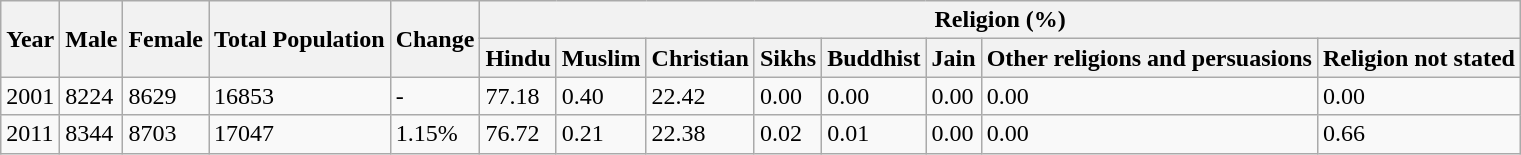<table class="wikitable">
<tr>
<th rowspan="2">Year</th>
<th rowspan="2">Male</th>
<th rowspan="2">Female</th>
<th rowspan="2">Total Population</th>
<th rowspan="2">Change</th>
<th colspan="8">Religion (%)</th>
</tr>
<tr>
<th>Hindu</th>
<th>Muslim</th>
<th>Christian</th>
<th>Sikhs</th>
<th>Buddhist</th>
<th>Jain</th>
<th>Other religions and persuasions</th>
<th>Religion not stated</th>
</tr>
<tr>
<td>2001</td>
<td>8224</td>
<td>8629</td>
<td>16853</td>
<td>-</td>
<td>77.18</td>
<td>0.40</td>
<td>22.42</td>
<td>0.00</td>
<td>0.00</td>
<td>0.00</td>
<td>0.00</td>
<td>0.00</td>
</tr>
<tr>
<td>2011</td>
<td>8344</td>
<td>8703</td>
<td>17047</td>
<td>1.15%</td>
<td>76.72</td>
<td>0.21</td>
<td>22.38</td>
<td>0.02</td>
<td>0.01</td>
<td>0.00</td>
<td>0.00</td>
<td>0.66</td>
</tr>
</table>
